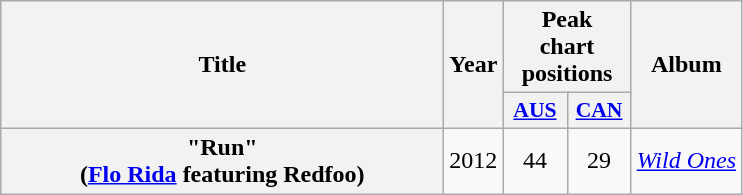<table class="wikitable plainrowheaders" style="text-align:center;" border="1">
<tr>
<th scope="col" rowspan="2" style="width:18em;">Title</th>
<th scope="col" rowspan="2">Year</th>
<th scope="col" colspan="2">Peak<br>chart<br>positions</th>
<th scope="col" rowspan="2">Album</th>
</tr>
<tr>
<th scope="col" style="width:2.5em;font-size:90%;"><a href='#'>AUS</a><br></th>
<th scope="col" style="width:2.5em;font-size:90%;"><a href='#'>CAN</a><br></th>
</tr>
<tr>
<th scope="row">"Run"<br><span>(<a href='#'>Flo Rida</a> featuring Redfoo)</span></th>
<td>2012</td>
<td>44</td>
<td>29</td>
<td><em><a href='#'>Wild Ones</a></em></td>
</tr>
</table>
